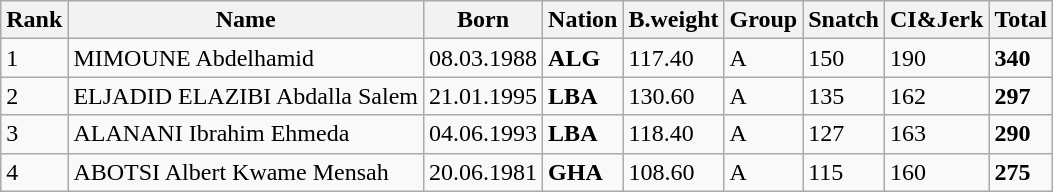<table class="wikitable">
<tr>
<th>Rank</th>
<th>Name</th>
<th>Born</th>
<th>Nation</th>
<th>B.weight</th>
<th>Group</th>
<th>Snatch</th>
<th>CI&Jerk</th>
<th>Total</th>
</tr>
<tr>
<td>1</td>
<td>MIMOUNE Abdelhamid</td>
<td>08.03.1988</td>
<td><strong>ALG</strong></td>
<td>117.40</td>
<td>A</td>
<td>150</td>
<td>190</td>
<td><strong>340</strong></td>
</tr>
<tr>
<td>2</td>
<td>ELJADID ELAZIBI Abdalla Salem</td>
<td>21.01.1995</td>
<td><strong>LBA</strong></td>
<td>130.60</td>
<td>A</td>
<td>135</td>
<td>162</td>
<td><strong>297</strong></td>
</tr>
<tr>
<td>3</td>
<td>ALANANI Ibrahim Ehmeda</td>
<td>04.06.1993</td>
<td><strong>LBA</strong></td>
<td>118.40</td>
<td>A</td>
<td>127</td>
<td>163</td>
<td><strong>290</strong></td>
</tr>
<tr>
<td>4</td>
<td>ABOTSI Albert Kwame Mensah</td>
<td>20.06.1981</td>
<td><strong>GHA</strong></td>
<td>108.60</td>
<td>A</td>
<td>115</td>
<td>160</td>
<td><strong>275</strong></td>
</tr>
</table>
